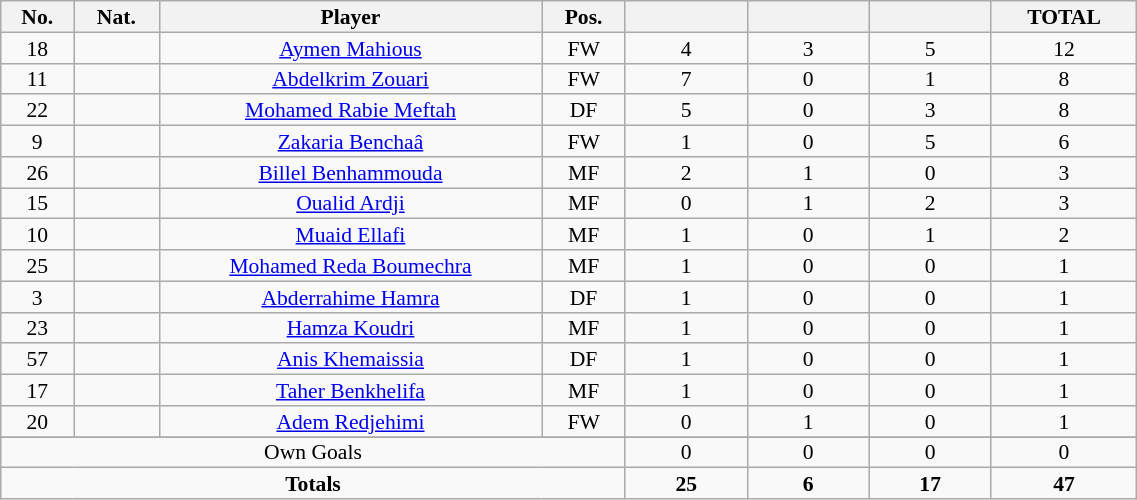<table class="wikitable sortable alternance"  style="font-size:90%; text-align:center; line-height:14px; width:60%;">
<tr>
<th width=10>No.</th>
<th width=10>Nat.</th>
<th width=140>Player</th>
<th width=10>Pos.</th>
<th width=40></th>
<th width=40></th>
<th width=40></th>
<th width=10>TOTAL</th>
</tr>
<tr>
<td>18</td>
<td></td>
<td><a href='#'>Aymen Mahious</a></td>
<td>FW</td>
<td>4</td>
<td>3</td>
<td>5</td>
<td>12</td>
</tr>
<tr>
<td>11</td>
<td></td>
<td><a href='#'>Abdelkrim Zouari</a></td>
<td>FW</td>
<td>7</td>
<td>0</td>
<td>1</td>
<td>8</td>
</tr>
<tr>
<td>22</td>
<td></td>
<td><a href='#'>Mohamed Rabie Meftah</a></td>
<td>DF</td>
<td>5</td>
<td>0</td>
<td>3</td>
<td>8</td>
</tr>
<tr>
<td>9</td>
<td></td>
<td><a href='#'>Zakaria Benchaâ</a></td>
<td>FW</td>
<td>1</td>
<td>0</td>
<td>5</td>
<td>6</td>
</tr>
<tr>
<td>26</td>
<td></td>
<td><a href='#'>Billel Benhammouda</a></td>
<td>MF</td>
<td>2</td>
<td>1</td>
<td>0</td>
<td>3</td>
</tr>
<tr>
<td>15</td>
<td></td>
<td><a href='#'>Oualid Ardji</a></td>
<td>MF</td>
<td>0</td>
<td>1</td>
<td>2</td>
<td>3</td>
</tr>
<tr>
<td>10</td>
<td></td>
<td><a href='#'>Muaid Ellafi</a></td>
<td>MF</td>
<td>1</td>
<td>0</td>
<td>1</td>
<td>2</td>
</tr>
<tr>
<td>25</td>
<td></td>
<td><a href='#'>Mohamed Reda Boumechra</a></td>
<td>MF</td>
<td>1</td>
<td>0</td>
<td>0</td>
<td>1</td>
</tr>
<tr>
<td>3</td>
<td></td>
<td><a href='#'>Abderrahime Hamra</a></td>
<td>DF</td>
<td>1</td>
<td>0</td>
<td>0</td>
<td>1</td>
</tr>
<tr>
<td>23</td>
<td></td>
<td><a href='#'>Hamza Koudri</a></td>
<td>MF</td>
<td>1</td>
<td>0</td>
<td>0</td>
<td>1</td>
</tr>
<tr>
<td>57</td>
<td></td>
<td><a href='#'>Anis Khemaissia</a></td>
<td>DF</td>
<td>1</td>
<td>0</td>
<td>0</td>
<td>1</td>
</tr>
<tr>
<td>17</td>
<td></td>
<td><a href='#'>Taher Benkhelifa</a></td>
<td>MF</td>
<td>1</td>
<td>0</td>
<td>0</td>
<td>1</td>
</tr>
<tr>
<td>20</td>
<td></td>
<td><a href='#'>Adem Redjehimi</a></td>
<td>FW</td>
<td>0</td>
<td>1</td>
<td>0</td>
<td>1</td>
</tr>
<tr>
</tr>
<tr class="sortbottom">
<td colspan="4">Own Goals</td>
<td>0</td>
<td>0</td>
<td>0</td>
<td>0</td>
</tr>
<tr class="sortbottom">
<td colspan="4"><strong>Totals</strong></td>
<td><strong>25</strong></td>
<td><strong>6</strong></td>
<td><strong>17</strong></td>
<td><strong>47</strong></td>
</tr>
</table>
